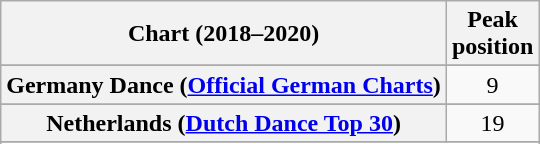<table class="wikitable sortable plainrowheaders" style="text-align:center">
<tr>
<th scope="col">Chart (2018–2020)</th>
<th scope="col">Peak<br>position</th>
</tr>
<tr>
</tr>
<tr>
</tr>
<tr>
</tr>
<tr>
</tr>
<tr>
<th scope="row">Germany Dance (<a href='#'>Official German Charts</a>)</th>
<td>9</td>
</tr>
<tr>
</tr>
<tr>
<th scope="row">Netherlands (<a href='#'>Dutch Dance Top 30</a>)</th>
<td>19</td>
</tr>
<tr>
</tr>
<tr>
</tr>
<tr>
</tr>
<tr>
</tr>
<tr>
</tr>
<tr>
</tr>
<tr>
</tr>
</table>
